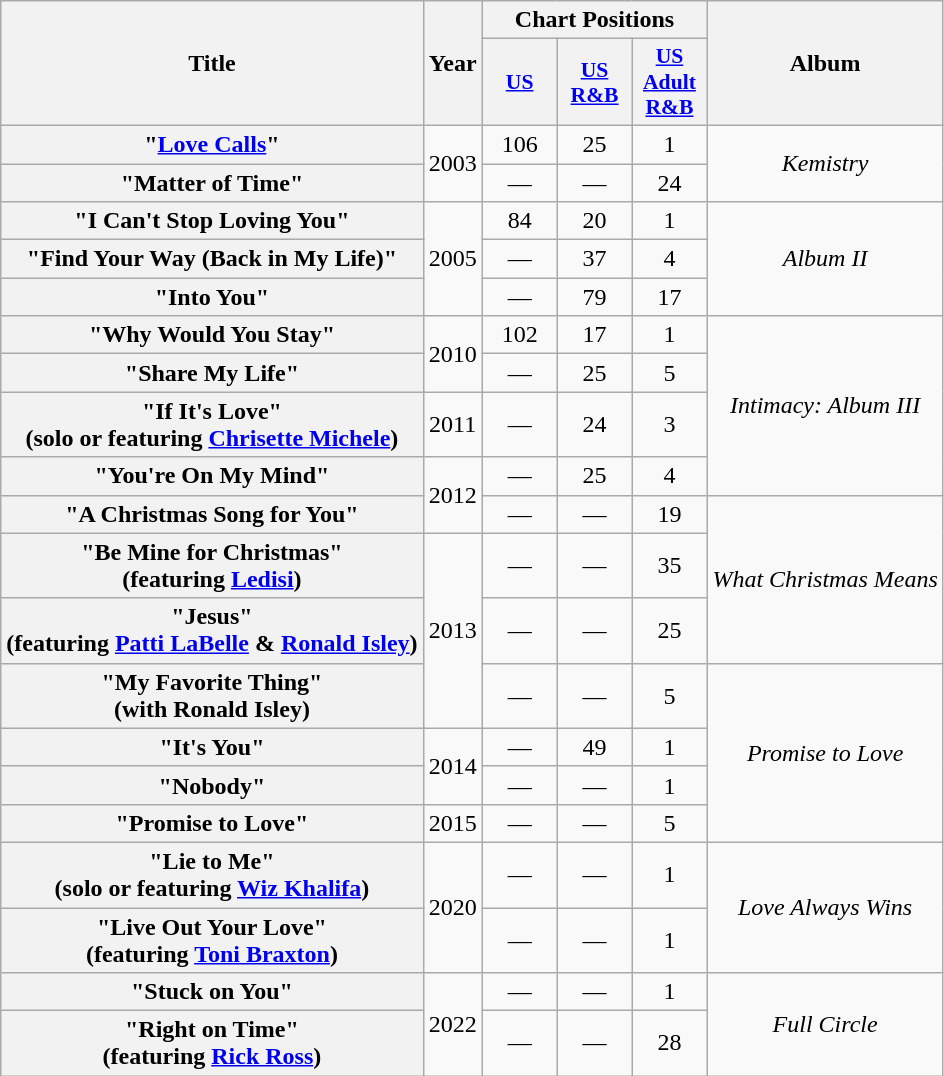<table class="wikitable plainrowheaders" style="text-align:center;">
<tr>
<th align="center" rowspan="2">Title</th>
<th align="center" rowspan="2" width="10">Year</th>
<th align="center" colspan="3" width="20">Chart Positions</th>
<th align="center" rowspan="2">Album</th>
</tr>
<tr>
<th scope="col" style="width:3em;font-size:90%;"><a href='#'>US</a><br></th>
<th scope="col" style="width:3em;font-size:90%;"><a href='#'>US R&B</a><br></th>
<th scope="col" style="width:3em;font-size:90%;"><a href='#'>US Adult R&B</a><br></th>
</tr>
<tr>
<th scope="row">"<a href='#'>Love Calls</a>"</th>
<td rowspan="2">2003</td>
<td align="center">106</td>
<td align="center">25</td>
<td align="center">1</td>
<td rowspan="2"><em>Kemistry</em></td>
</tr>
<tr>
<th scope="row">"Matter of Time"</th>
<td align="center">—</td>
<td align="center">—</td>
<td align="center">24</td>
</tr>
<tr>
<th scope="row">"I Can't Stop Loving You"</th>
<td rowspan="3">2005</td>
<td align="center">84</td>
<td align="center">20</td>
<td align="center">1</td>
<td rowspan="3"><em>Album II</em></td>
</tr>
<tr>
<th scope="row">"Find Your Way (Back in My Life)"</th>
<td align="center">—</td>
<td align="center">37</td>
<td align="center">4</td>
</tr>
<tr>
<th scope="row">"Into You"</th>
<td align="center">—</td>
<td align="center">79</td>
<td align="center">17</td>
</tr>
<tr>
<th scope="row">"Why Would You Stay"</th>
<td rowspan="2">2010</td>
<td align="center">102</td>
<td align="center">17</td>
<td align="center">1</td>
<td rowspan="4"><em>Intimacy: Album III</em></td>
</tr>
<tr>
<th scope="row">"Share My Life"</th>
<td align="center">—</td>
<td align="center">25</td>
<td align="center">5</td>
</tr>
<tr>
<th scope="row">"If It's Love" <br><span>(solo or featuring <a href='#'>Chrisette Michele</a>)</span></th>
<td rowspan="1">2011</td>
<td align="center">—</td>
<td align="center">24</td>
<td align="center">3</td>
</tr>
<tr>
<th scope="row">"You're On My Mind"</th>
<td rowspan="2">2012</td>
<td align="center">—</td>
<td align="center">25</td>
<td align="center">4</td>
</tr>
<tr>
<th scope="row">"A Christmas Song for You"</th>
<td align="center">—</td>
<td align="center">—</td>
<td align="center">19</td>
<td rowspan="3"><em>What Christmas Means</em></td>
</tr>
<tr>
<th scope="row">"Be Mine for Christmas" <br><span>(featuring <a href='#'>Ledisi</a>)</span></th>
<td rowspan="3">2013</td>
<td align="center">—</td>
<td align="center">—</td>
<td align="center">35</td>
</tr>
<tr>
<th scope="row">"Jesus" <br><span>(featuring <a href='#'>Patti LaBelle</a> & <a href='#'>Ronald Isley</a>)</span></th>
<td align="center">—</td>
<td align="center">—</td>
<td align="center">25</td>
</tr>
<tr>
<th scope="row">"My Favorite Thing" <br><span>(with Ronald Isley)</span></th>
<td align="center">—</td>
<td align="center">—</td>
<td align="center">5</td>
<td rowspan="4"><em>Promise to Love</em></td>
</tr>
<tr>
<th scope="row">"It's You"</th>
<td rowspan="2">2014</td>
<td align="center">—</td>
<td align="center">49</td>
<td align="center">1</td>
</tr>
<tr>
<th scope="row">"Nobody"</th>
<td align="center">—</td>
<td align="center">—</td>
<td align="center">1</td>
</tr>
<tr>
<th scope="row">"Promise to Love"</th>
<td rowspan="1">2015</td>
<td align="center">—</td>
<td align="center">—</td>
<td align="center">5</td>
</tr>
<tr>
<th scope="row">"Lie to Me" <br><span>(solo or featuring <a href='#'>Wiz Khalifa</a>)</span></th>
<td rowspan="2">2020</td>
<td align="center">—</td>
<td align="center">—</td>
<td align="center">1</td>
<td rowspan="2"><em>Love Always Wins</em></td>
</tr>
<tr>
<th scope="row">"Live Out Your Love" <br><span>(featuring <a href='#'>Toni Braxton</a>)</span></th>
<td align="center">—</td>
<td align="center">—</td>
<td align="center">1</td>
</tr>
<tr>
<th scope="row">"Stuck on You"</th>
<td rowspan="2">2022</td>
<td align="center">—</td>
<td align="center">—</td>
<td align="center">1</td>
<td rowspan="2"><em>Full Circle</em></td>
</tr>
<tr>
<th scope="row">"Right on Time" <br><span>(featuring <a href='#'>Rick Ross</a>)</span></th>
<td align="center">—</td>
<td align="center">—</td>
<td align="center">28</td>
</tr>
</table>
